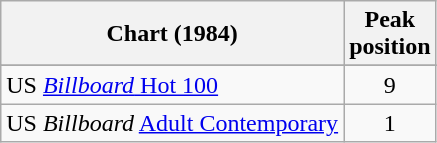<table class="wikitable sortable">
<tr>
<th>Chart (1984)</th>
<th>Peak<br>position</th>
</tr>
<tr>
</tr>
<tr>
<td>US <a href='#'><em>Billboard</em> Hot 100</a></td>
<td align="center">9</td>
</tr>
<tr>
<td>US <em>Billboard</em> <a href='#'>Adult Contemporary</a></td>
<td align="center">1</td>
</tr>
</table>
